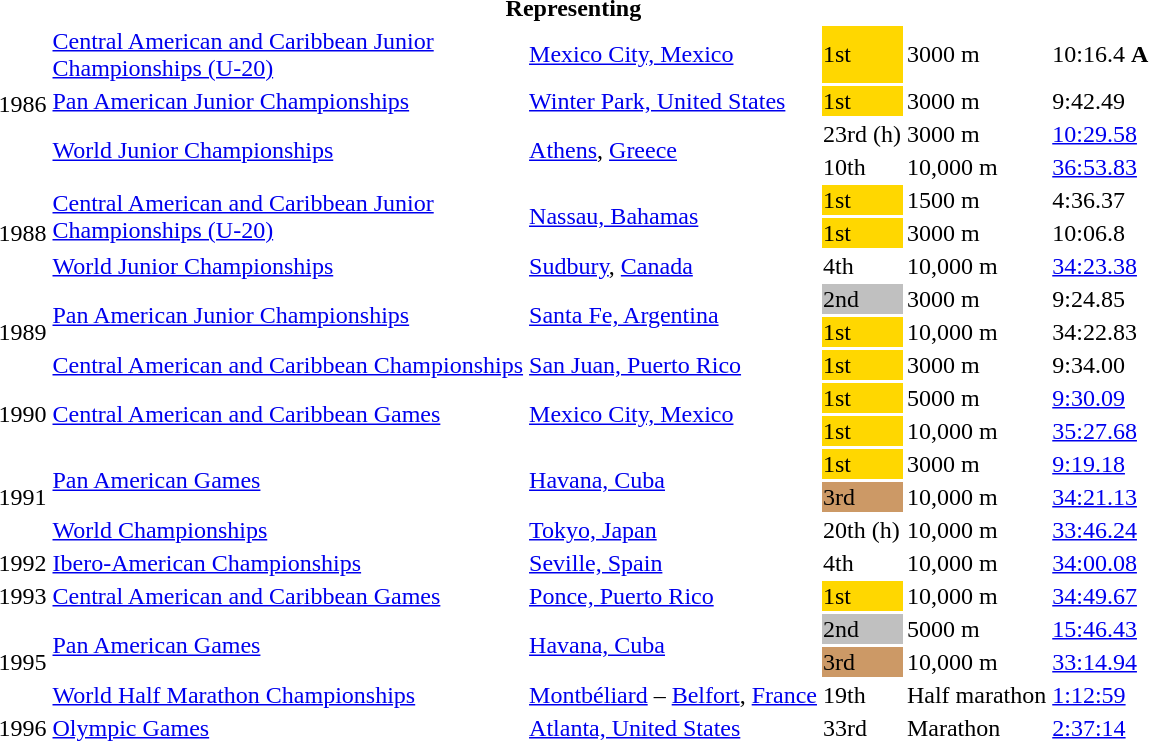<table>
<tr>
<th colspan="6">Representing </th>
</tr>
<tr>
<td rowspan=4>1986</td>
<td><a href='#'>Central American and Caribbean Junior<br>Championships (U-20)</a></td>
<td><a href='#'>Mexico City, Mexico</a></td>
<td bgcolor=gold>1st</td>
<td>3000 m</td>
<td>10:16.4 <strong>A</strong></td>
</tr>
<tr>
<td><a href='#'>Pan American Junior Championships</a></td>
<td><a href='#'>Winter Park, United States</a></td>
<td bgcolor=gold>1st</td>
<td>3000 m</td>
<td>9:42.49</td>
</tr>
<tr>
<td rowspan=2><a href='#'>World Junior Championships</a></td>
<td rowspan=2><a href='#'>Athens</a>, <a href='#'>Greece</a></td>
<td>23rd (h)</td>
<td>3000 m</td>
<td><a href='#'>10:29.58</a></td>
</tr>
<tr>
<td>10th</td>
<td>10,000 m</td>
<td><a href='#'>36:53.83</a></td>
</tr>
<tr>
<td rowspan = "3">1988</td>
<td rowspan = "2"><a href='#'>Central American and Caribbean Junior<br>Championships (U-20)</a></td>
<td rowspan = "2"><a href='#'>Nassau, Bahamas</a></td>
<td bgcolor=gold>1st</td>
<td>1500 m</td>
<td>4:36.37</td>
</tr>
<tr>
<td bgcolor=gold>1st</td>
<td>3000 m</td>
<td>10:06.8</td>
</tr>
<tr>
<td><a href='#'>World Junior Championships</a></td>
<td><a href='#'>Sudbury</a>, <a href='#'>Canada</a></td>
<td>4th</td>
<td>10,000 m</td>
<td><a href='#'>34:23.38</a></td>
</tr>
<tr>
<td rowspan=3>1989</td>
<td rowspan=2><a href='#'>Pan American Junior Championships</a></td>
<td rowspan=2><a href='#'>Santa Fe, Argentina</a></td>
<td bgcolor=silver>2nd</td>
<td>3000 m</td>
<td>9:24.85</td>
</tr>
<tr>
<td bgcolor=gold>1st</td>
<td>10,000 m</td>
<td>34:22.83</td>
</tr>
<tr>
<td><a href='#'>Central American and Caribbean Championships</a></td>
<td><a href='#'>San Juan, Puerto Rico</a></td>
<td bgcolor=gold>1st</td>
<td>3000 m</td>
<td>9:34.00</td>
</tr>
<tr>
<td rowspan=2>1990</td>
<td rowspan=2><a href='#'>Central American and Caribbean Games</a></td>
<td rowspan=2><a href='#'>Mexico City, Mexico</a></td>
<td bgcolor=gold>1st</td>
<td>5000 m</td>
<td><a href='#'>9:30.09</a></td>
</tr>
<tr>
<td bgcolor=gold>1st</td>
<td>10,000 m</td>
<td><a href='#'>35:27.68</a></td>
</tr>
<tr>
<td rowspan=3>1991</td>
<td rowspan=2><a href='#'>Pan American Games</a></td>
<td rowspan=2><a href='#'>Havana, Cuba</a></td>
<td bgcolor=gold>1st</td>
<td>3000 m</td>
<td><a href='#'>9:19.18</a></td>
</tr>
<tr>
<td bgcolor=cc9966>3rd</td>
<td>10,000 m</td>
<td><a href='#'>34:21.13</a></td>
</tr>
<tr>
<td><a href='#'>World Championships</a></td>
<td><a href='#'>Tokyo, Japan</a></td>
<td>20th (h)</td>
<td>10,000 m</td>
<td><a href='#'>33:46.24</a></td>
</tr>
<tr>
<td>1992</td>
<td><a href='#'>Ibero-American Championships</a></td>
<td><a href='#'>Seville, Spain</a></td>
<td>4th</td>
<td>10,000 m</td>
<td><a href='#'>34:00.08</a></td>
</tr>
<tr>
<td>1993</td>
<td><a href='#'>Central American and Caribbean Games</a></td>
<td><a href='#'>Ponce, Puerto Rico</a></td>
<td bgcolor=gold>1st</td>
<td>10,000 m</td>
<td><a href='#'>34:49.67</a></td>
</tr>
<tr>
<td rowspan=3>1995</td>
<td rowspan=2><a href='#'>Pan American Games</a></td>
<td rowspan=2><a href='#'>Havana, Cuba</a></td>
<td bgcolor=silver>2nd</td>
<td>5000 m</td>
<td><a href='#'>15:46.43</a></td>
</tr>
<tr>
<td bgcolor=cc9966>3rd</td>
<td>10,000 m</td>
<td><a href='#'>33:14.94</a></td>
</tr>
<tr>
<td><a href='#'>World Half Marathon Championships</a></td>
<td><a href='#'>Montbéliard</a> – <a href='#'>Belfort</a>, <a href='#'>France</a></td>
<td>19th</td>
<td>Half marathon</td>
<td><a href='#'>1:12:59</a></td>
</tr>
<tr>
<td>1996</td>
<td><a href='#'>Olympic Games</a></td>
<td><a href='#'>Atlanta, United States</a></td>
<td>33rd</td>
<td>Marathon</td>
<td><a href='#'>2:37:14</a></td>
</tr>
</table>
